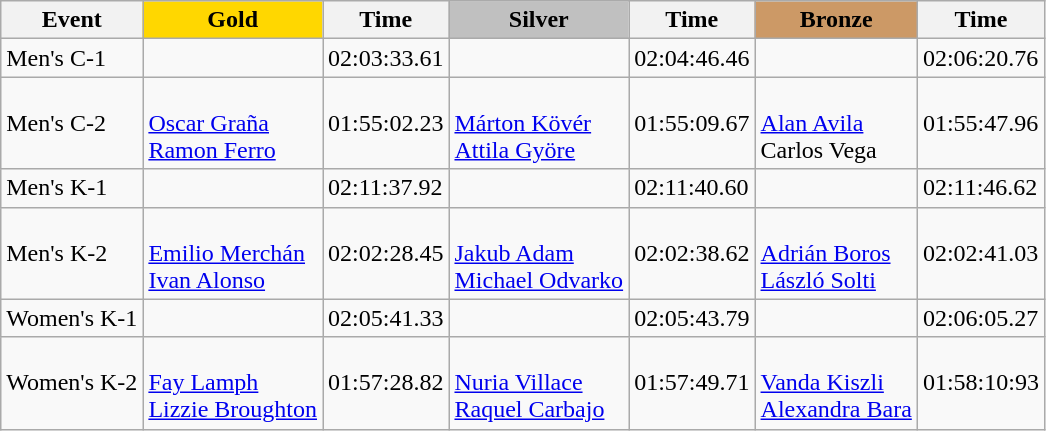<table class="wikitable">
<tr>
<th>Event</th>
<td align=center bgcolor="gold"><strong>Gold</strong></td>
<th>Time</th>
<td align=center bgcolor="silver"><strong>Silver</strong></td>
<th>Time</th>
<td align=center bgcolor="CC9966"><strong>Bronze</strong></td>
<th>Time</th>
</tr>
<tr>
<td>Men's C-1</td>
<td></td>
<td>02:03:33.61</td>
<td></td>
<td>02:04:46.46</td>
<td></td>
<td>02:06:20.76</td>
</tr>
<tr>
<td>Men's C-2</td>
<td><br><a href='#'>Oscar Graña</a><br><a href='#'>Ramon Ferro</a></td>
<td>01:55:02.23</td>
<td><br><a href='#'>Márton Kövér</a><br><a href='#'>Attila Györe</a></td>
<td>01:55:09.67</td>
<td><br><a href='#'>Alan Avila</a><br>Carlos Vega</td>
<td>01:55:47.96</td>
</tr>
<tr>
<td>Men's K-1</td>
<td></td>
<td>02:11:37.92</td>
<td></td>
<td>02:11:40.60</td>
<td></td>
<td>02:11:46.62</td>
</tr>
<tr>
<td>Men's K-2</td>
<td><br><a href='#'>Emilio Merchán</a><br><a href='#'>Ivan Alonso</a></td>
<td>02:02:28.45</td>
<td><br><a href='#'>Jakub Adam</a><br><a href='#'>Michael Odvarko</a></td>
<td>02:02:38.62</td>
<td><br><a href='#'>Adrián Boros</a><br><a href='#'>László Solti</a></td>
<td>02:02:41.03</td>
</tr>
<tr>
<td>Women's K-1</td>
<td></td>
<td>02:05:41.33</td>
<td></td>
<td>02:05:43.79</td>
<td></td>
<td>02:06:05.27</td>
</tr>
<tr>
<td>Women's K-2</td>
<td><br><a href='#'>Fay Lamph</a><br><a href='#'>Lizzie Broughton</a></td>
<td>01:57:28.82</td>
<td><br><a href='#'>Nuria Villace</a><br><a href='#'>Raquel Carbajo</a></td>
<td>01:57:49.71</td>
<td><br><a href='#'>Vanda Kiszli</a><br><a href='#'>Alexandra Bara</a></td>
<td>01:58:10:93</td>
</tr>
</table>
